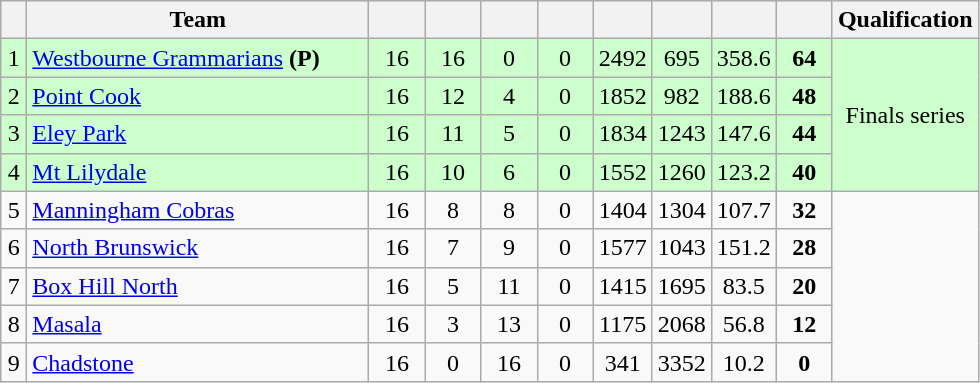<table class="wikitable" style="text-align:center; margin-bottom:0">
<tr>
<th style="width:10px"></th>
<th style="width:35%;">Team</th>
<th style="width:30px;"></th>
<th style="width:30px;"></th>
<th style="width:30px;"></th>
<th style="width:30px;"></th>
<th style="width:30px;"></th>
<th style="width:30px;"></th>
<th style="width:30px;"></th>
<th style="width:30px;"></th>
<th>Qualification</th>
</tr>
<tr style="background:#ccffcc;">
<td>1</td>
<td style="text-align:left;"><a href='#'>Westbourne Grammarians</a> <strong>(P)</strong></td>
<td>16</td>
<td>16</td>
<td>0</td>
<td>0</td>
<td>2492</td>
<td>695</td>
<td>358.6</td>
<td><strong>64</strong></td>
<td rowspan=4>Finals series</td>
</tr>
<tr style="background:#ccffcc;">
<td>2</td>
<td style="text-align:left;"><a href='#'>Point Cook</a></td>
<td>16</td>
<td>12</td>
<td>4</td>
<td>0</td>
<td>1852</td>
<td>982</td>
<td>188.6</td>
<td><strong>48</strong></td>
</tr>
<tr style="background:#ccffcc;">
<td>3</td>
<td style="text-align:left;"><a href='#'>Eley Park</a></td>
<td>16</td>
<td>11</td>
<td>5</td>
<td>0</td>
<td>1834</td>
<td>1243</td>
<td>147.6</td>
<td><strong>44</strong></td>
</tr>
<tr style="background:#ccffcc;">
<td>4</td>
<td style="text-align:left;"><a href='#'>Mt Lilydale</a></td>
<td>16</td>
<td>10</td>
<td>6</td>
<td>0</td>
<td>1552</td>
<td>1260</td>
<td>123.2</td>
<td><strong>40</strong></td>
</tr>
<tr>
<td>5</td>
<td style="text-align:left;"><a href='#'>Manningham Cobras</a></td>
<td>16</td>
<td>8</td>
<td>8</td>
<td>0</td>
<td>1404</td>
<td>1304</td>
<td>107.7</td>
<td><strong>32</strong></td>
</tr>
<tr>
<td>6</td>
<td style="text-align:left;"><a href='#'>North Brunswick</a></td>
<td>16</td>
<td>7</td>
<td>9</td>
<td>0</td>
<td>1577</td>
<td>1043</td>
<td>151.2</td>
<td><strong>28</strong></td>
</tr>
<tr>
<td>7</td>
<td style="text-align:left;"><a href='#'>Box Hill North</a></td>
<td>16</td>
<td>5</td>
<td>11</td>
<td>0</td>
<td>1415</td>
<td>1695</td>
<td>83.5</td>
<td><strong>20</strong></td>
</tr>
<tr>
<td>8</td>
<td style="text-align:left;"><a href='#'>Masala</a></td>
<td>16</td>
<td>3</td>
<td>13</td>
<td>0</td>
<td>1175</td>
<td>2068</td>
<td>56.8</td>
<td><strong>12</strong></td>
</tr>
<tr>
<td>9</td>
<td style="text-align:left;"><a href='#'>Chadstone</a></td>
<td>16</td>
<td>0</td>
<td>16</td>
<td>0</td>
<td>341</td>
<td>3352</td>
<td>10.2</td>
<td><strong>0</strong></td>
</tr>
</table>
